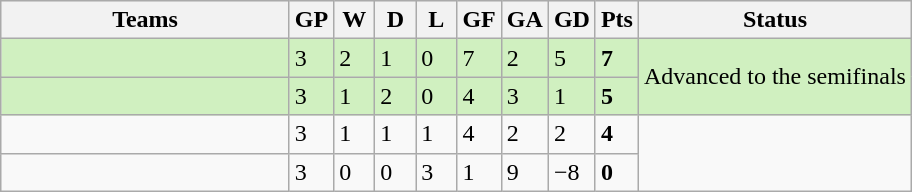<table class="wikitable">
<tr align=center bgcolor=#efefef>
<th width=185>Teams</th>
<th width=20>GP</th>
<th width=20>W</th>
<th width=20>D</th>
<th width=20>L</th>
<th width=20>GF</th>
<th width=20>GA</th>
<th width=20>GD</th>
<th width=20>Pts</th>
<th>Status</th>
</tr>
<tr bgcolor="#D0F0C0">
<td style="text-align:left;"></td>
<td>3</td>
<td>2</td>
<td>1</td>
<td>0</td>
<td>7</td>
<td>2</td>
<td>5</td>
<td><strong>7</strong></td>
<td rowspan=2>Advanced to the semifinals</td>
</tr>
<tr bgcolor="#D0F0C0">
<td style="text-align:left;"></td>
<td>3</td>
<td>1</td>
<td>2</td>
<td>0</td>
<td>4</td>
<td>3</td>
<td>1</td>
<td><strong>5</strong></td>
</tr>
<tr>
<td style="text-align:left;"></td>
<td>3</td>
<td>1</td>
<td>1</td>
<td>1</td>
<td>4</td>
<td>2</td>
<td>2</td>
<td><strong>4</strong></td>
</tr>
<tr>
<td style="text-align:left;"></td>
<td>3</td>
<td>0</td>
<td>0</td>
<td>3</td>
<td>1</td>
<td>9</td>
<td>−8</td>
<td><strong>0</strong></td>
</tr>
</table>
